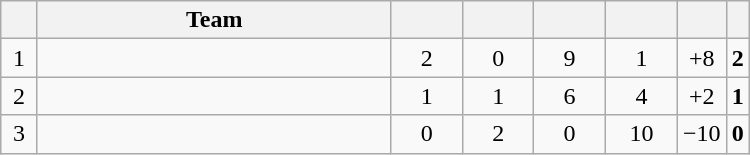<table class="wikitable" style="text-align:center" width="500">
<tr>
<th width="5%"></th>
<th width="50%">Team</th>
<th width="10%"></th>
<th width="10%"></th>
<th width="10%"></th>
<th width="10%"></th>
<th width="10%"></th>
<th width="10%"></th>
</tr>
<tr>
<td>1</td>
<td style="text-align:left"></td>
<td>2</td>
<td>0</td>
<td>9</td>
<td>1</td>
<td>+8</td>
<td><strong>2</strong></td>
</tr>
<tr>
<td>2</td>
<td style="text-align:left"></td>
<td>1</td>
<td>1</td>
<td>6</td>
<td>4</td>
<td>+2</td>
<td><strong>1</strong></td>
</tr>
<tr>
<td>3</td>
<td style="text-align:left"></td>
<td>0</td>
<td>2</td>
<td>0</td>
<td>10</td>
<td>−10</td>
<td><strong>0</strong></td>
</tr>
</table>
